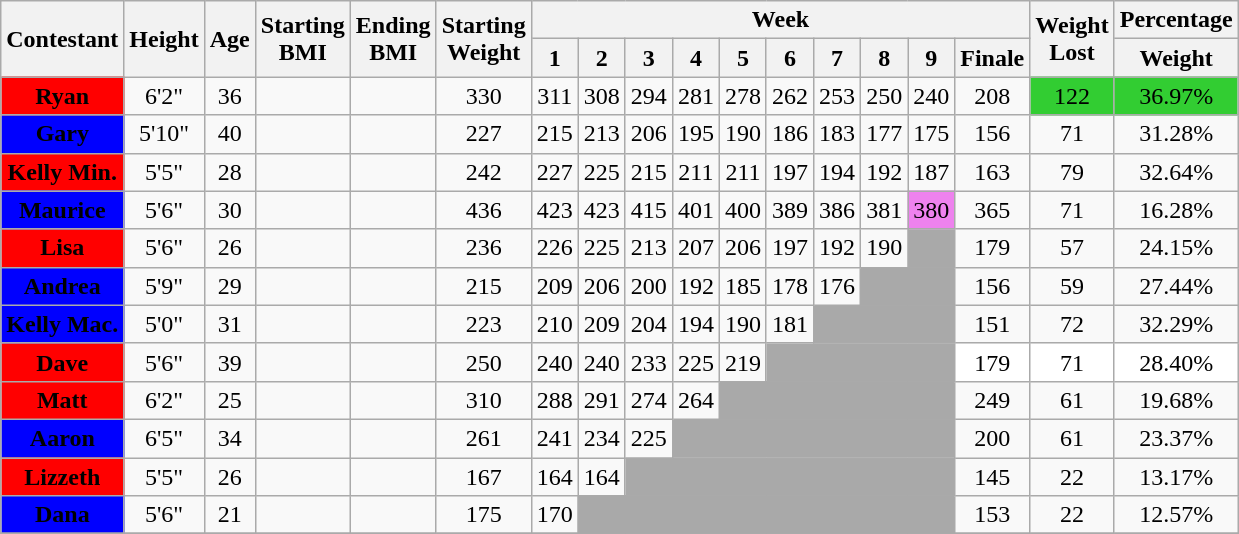<table class="wikitable sortable" style="text-align:center" align=center>
<tr>
<th rowspan=2>Contestant</th>
<th rowspan=2>Height</th>
<th rowspan=2>Age</th>
<th rowspan="2">Starting<br>BMI</th>
<th rowspan="2">Ending<br>BMI</th>
<th rowspan=2>Starting<br>Weight</th>
<th colspan=10>Week</th>
<th rowspan=2>Weight<br>Lost</th>
<th colspan=3>Percentage</th>
</tr>
<tr>
<th>1</th>
<th>2</th>
<th>3</th>
<th>4</th>
<th>5</th>
<th>6</th>
<th>7</th>
<th>8</th>
<th>9</th>
<th>Finale</th>
<th>Weight</th>
</tr>
<tr>
<td bgcolor="red"><span><strong>Ryan</strong></span></td>
<td>6'2"</td>
<td>36</td>
<td></td>
<td></td>
<td>330</td>
<td>311</td>
<td>308</td>
<td>294</td>
<td>281</td>
<td>278</td>
<td>262</td>
<td>253</td>
<td>250</td>
<td>240</td>
<td>208</td>
<td bgcolor="limegreen">122</td>
<td bgcolor="limegreen">36.97%</td>
</tr>
<tr>
<td bgcolor="blue"><span><strong>Gary</strong></span></td>
<td>5'10"</td>
<td>40</td>
<td></td>
<td></td>
<td>227</td>
<td>215</td>
<td>213</td>
<td>206</td>
<td>195</td>
<td>190</td>
<td>186</td>
<td>183</td>
<td>177</td>
<td>175</td>
<td>156</td>
<td>71</td>
<td>31.28%</td>
</tr>
<tr>
<td bgcolor="red"><span><strong>Kelly Min.</strong></span></td>
<td>5'5"</td>
<td>28</td>
<td></td>
<td></td>
<td>242</td>
<td>227</td>
<td>225</td>
<td>215</td>
<td>211</td>
<td>211</td>
<td>197</td>
<td>194</td>
<td>192</td>
<td>187</td>
<td>163</td>
<td>79</td>
<td>32.64%</td>
</tr>
<tr>
<td bgcolor="blue"><span><strong>Maurice</strong></span></td>
<td>5'6"</td>
<td>30</td>
<td></td>
<td></td>
<td>436</td>
<td>423</td>
<td>423</td>
<td>415</td>
<td>401</td>
<td>400</td>
<td>389</td>
<td>386</td>
<td>381</td>
<td bgcolor="violet">380</td>
<td>365</td>
<td>71</td>
<td>16.28%</td>
</tr>
<tr>
<td bgcolor="red"><span><strong>Lisa</strong></span></td>
<td>5'6"</td>
<td>26</td>
<td></td>
<td></td>
<td>236</td>
<td>226</td>
<td>225</td>
<td>213</td>
<td>207</td>
<td>206</td>
<td>197</td>
<td>192</td>
<td>190</td>
<td bgcolor="darkgray"></td>
<td>179</td>
<td>57</td>
<td>24.15%</td>
</tr>
<tr>
<td bgcolor="blue"><span><strong>Andrea</strong></span></td>
<td>5'9"</td>
<td>29</td>
<td></td>
<td></td>
<td>215</td>
<td>209</td>
<td>206</td>
<td>200</td>
<td>192</td>
<td>185</td>
<td>178</td>
<td>176</td>
<td colspan=2 bgcolor="darkgray"></td>
<td>156</td>
<td>59</td>
<td>27.44%</td>
</tr>
<tr>
<td bgcolor="blue"><span><strong>Kelly Mac.</strong></span></td>
<td>5'0"</td>
<td>31</td>
<td></td>
<td></td>
<td>223</td>
<td>210</td>
<td>209</td>
<td>204</td>
<td>194</td>
<td>190</td>
<td>181</td>
<td colspan=3 bgcolor="darkgray"></td>
<td>151</td>
<td>72</td>
<td>32.29%</td>
</tr>
<tr>
<td bgcolor="red"><span><strong>Dave</strong></span></td>
<td>5'6"</td>
<td>39</td>
<td></td>
<td></td>
<td>250</td>
<td>240</td>
<td>240</td>
<td>233</td>
<td>225</td>
<td>219</td>
<td colspan=4 bgcolor="darkgray"></td>
<td bgcolor="white">179</td>
<td bgcolor="white">71</td>
<td bgcolor="white">28.40%</td>
</tr>
<tr>
<td bgcolor="red"><span><strong>Matt</strong></span></td>
<td>6'2"</td>
<td>25</td>
<td></td>
<td></td>
<td>310</td>
<td>288</td>
<td>291</td>
<td>274</td>
<td>264</td>
<td colspan=5 bgcolor="darkgray"></td>
<td>249</td>
<td>61</td>
<td>19.68%</td>
</tr>
<tr>
<td bgcolor="blue"><span><strong>Aaron</strong></span></td>
<td>6'5"</td>
<td>34</td>
<td></td>
<td></td>
<td>261</td>
<td>241</td>
<td>234</td>
<td>225</td>
<td colspan=6 bgcolor="darkgray"></td>
<td>200</td>
<td>61</td>
<td>23.37%</td>
</tr>
<tr>
<td bgcolor="red"><span><strong>Lizzeth</strong></span></td>
<td>5'5"</td>
<td>26</td>
<td></td>
<td></td>
<td>167</td>
<td>164</td>
<td>164</td>
<td colspan=7 bgcolor="darkgray"></td>
<td>145</td>
<td>22</td>
<td>13.17%</td>
</tr>
<tr>
<td bgcolor="blue"><span><strong>Dana</strong></span></td>
<td>5'6"</td>
<td>21</td>
<td></td>
<td></td>
<td>175</td>
<td>170</td>
<td colspan=8 bgcolor="darkgray"></td>
<td>153</td>
<td>22</td>
<td>12.57%</td>
</tr>
<tr>
</tr>
</table>
